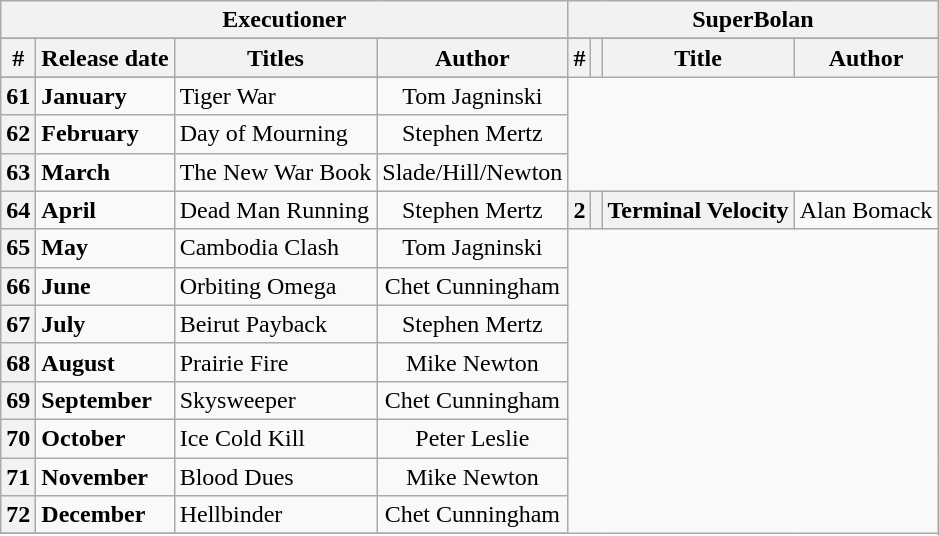<table class="wikitable plainrowheaders sortable" style="margin-right: 0;">
<tr>
<th colspan="4" style="background: #;">Executioner</th>
<th colspan="4" style="background: #;">SuperBolan</th>
</tr>
<tr>
</tr>
<tr>
<th scope="col">#</th>
<th scope="col">Release date</th>
<th scope="col">Titles</th>
<th scope="col">Author</th>
<th scope="col">#</th>
<th scope="col"></th>
<th scope="col">Title</th>
<th scope="col">Author</th>
</tr>
<tr>
</tr>
<tr>
<th scope="row" style="text-align:center;"><strong>61</strong></th>
<td><strong>January</strong></td>
<td>Tiger War</td>
<td style="text-align:center;">Tom Jagninski</td>
</tr>
<tr>
<th scope="row" style="text-align:center;"><strong>62</strong></th>
<td><strong>February</strong></td>
<td>Day of Mourning</td>
<td style="text-align:center;">Stephen Mertz</td>
</tr>
<tr>
<th scope="row" style="text-align:center;"><strong>63</strong></th>
<td><strong>March</strong></td>
<td>The New War Book</td>
<td style="text-align:center;">Slade/Hill/Newton</td>
</tr>
<tr>
<th scope="row" style="text-align:center;"><strong>64</strong></th>
<td><strong>April</strong></td>
<td>Dead Man Running</td>
<td style="text-align:center;">Stephen Mertz</td>
<th scope="row" style="text-align:center;"><strong>2</strong></th>
<th scope="row" style="text-align:center;"></th>
<th>Terminal Velocity</th>
<td style="text-align:center;">Alan Bomack</td>
</tr>
<tr>
<th scope="row" style="text-align:center;"><strong>65</strong></th>
<td><strong>May</strong></td>
<td>Cambodia Clash</td>
<td style="text-align:center;">Tom Jagninski</td>
</tr>
<tr>
<th scope="row" style="text-align:center;"><strong>66</strong></th>
<td><strong>June</strong></td>
<td>Orbiting Omega</td>
<td style="text-align:center;">Chet Cunningham</td>
</tr>
<tr>
<th scope="row" style="text-align:center;"><strong>67</strong></th>
<td><strong>July</strong></td>
<td>Beirut Payback</td>
<td style="text-align:center;">Stephen Mertz</td>
</tr>
<tr>
<th scope="row" style="text-align:center;"><strong>68</strong></th>
<td><strong>August</strong></td>
<td>Prairie Fire</td>
<td style="text-align:center;">Mike Newton</td>
</tr>
<tr>
<th scope="row" style="text-align:center;"><strong>69</strong></th>
<td><strong>September</strong></td>
<td>Skysweeper</td>
<td style="text-align:center;">Chet Cunningham</td>
</tr>
<tr>
<th scope="row" style="text-align:center;"><strong>70</strong></th>
<td><strong>October</strong></td>
<td>Ice Cold Kill</td>
<td style="text-align:center;">Peter Leslie</td>
</tr>
<tr>
<th scope="row" style="text-align:center;"><strong>71</strong></th>
<td><strong>November</strong></td>
<td>Blood Dues</td>
<td style="text-align:center;">Mike Newton</td>
</tr>
<tr>
<th scope="row" style="text-align:center;"><strong>72</strong></th>
<td><strong>December</strong></td>
<td>Hellbinder</td>
<td style="text-align:center;">Chet Cunningham</td>
</tr>
<tr>
</tr>
</table>
